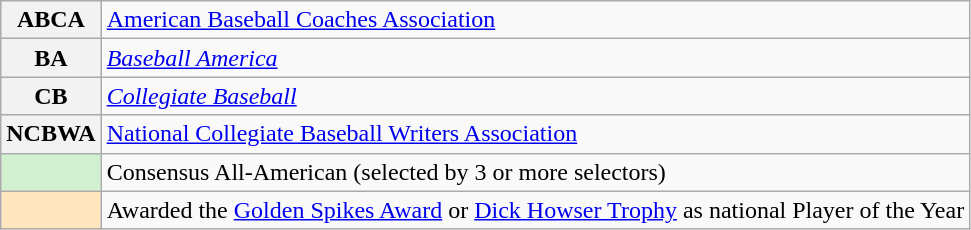<table class="wikitable">
<tr>
<th scope="row" style="text-align:center">ABCA</th>
<td><a href='#'>American Baseball Coaches Association</a></td>
</tr>
<tr>
<th scope="row" style="text-align:center">BA</th>
<td><em><a href='#'>Baseball America</a></em></td>
</tr>
<tr>
<th scope="row" style="text-align:center">CB</th>
<td><em><a href='#'>Collegiate Baseball</a></em></td>
</tr>
<tr>
<th scope="row" style="text-align:center">NCBWA</th>
<td><a href='#'>National Collegiate Baseball Writers Association</a></td>
</tr>
<tr>
<th scope="row" style="background:#d0f0d0;"></th>
<td>Consensus All-American (selected by 3 or more selectors)</td>
</tr>
<tr>
<th scope="row" style="background:#ffe6bd;"></th>
<td>Awarded the <a href='#'>Golden Spikes Award</a> or <a href='#'>Dick Howser Trophy</a> as national Player of the Year</td>
</tr>
</table>
